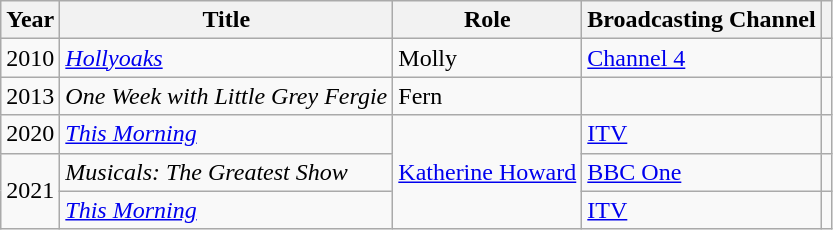<table class="wikitable plainrowheaders sortable">
<tr>
<th scope="col">Year</th>
<th scope="col">Title</th>
<th scope="col">Role</th>
<th scope="col">Broadcasting Channel</th>
<th style="text-align: center;" class="unsortable"></th>
</tr>
<tr>
<td>2010</td>
<td><em><a href='#'>Hollyoaks</a></em></td>
<td>Molly</td>
<td><a href='#'>Channel 4</a></td>
<td></td>
</tr>
<tr>
<td>2013</td>
<td><em>One Week with Little Grey Fergie</em></td>
<td>Fern</td>
<td></td>
<td></td>
</tr>
<tr>
<td>2020</td>
<td><em><a href='#'>This Morning</a></em></td>
<td rowspan="3"><a href='#'>Katherine Howard</a></td>
<td><a href='#'>ITV</a></td>
<td></td>
</tr>
<tr>
<td rowspan="2">2021</td>
<td><em>Musicals: The Greatest Show</em></td>
<td><a href='#'>BBC One</a></td>
<td></td>
</tr>
<tr>
<td><em><a href='#'>This Morning</a></em></td>
<td><a href='#'>ITV</a></td>
<td></td>
</tr>
</table>
